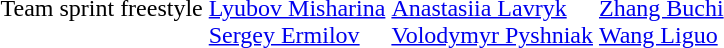<table>
<tr>
<td>Team sprint freestyle</td>
<td><br><a href='#'>Lyubov Misharina</a><br><a href='#'>Sergey Ermilov</a></td>
<td><br><a href='#'>Anastasiia Lavryk</a><br><a href='#'>Volodymyr Pyshniak</a></td>
<td><br><a href='#'>Zhang Buchi</a><br><a href='#'>Wang Liguo</a></td>
</tr>
</table>
